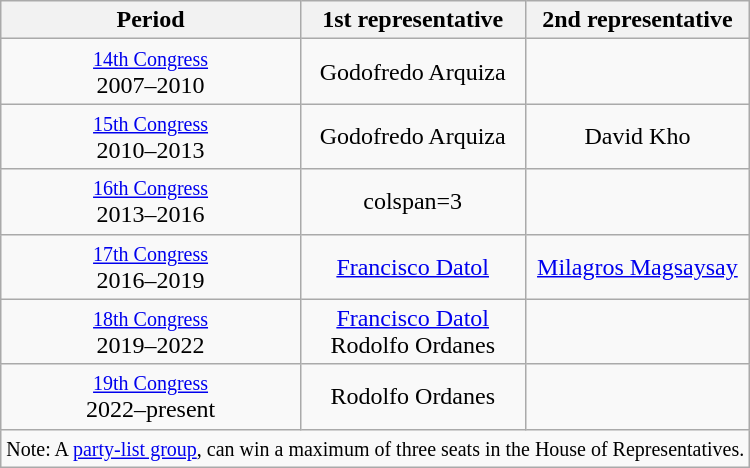<table class="wikitable"; style="text-align:center">
<tr>
<th>Period</th>
<th width=30%>1st representative</th>
<th width=30%>2nd representative</th>
</tr>
<tr>
<td><small><a href='#'>14th Congress</a></small><br>2007–2010</td>
<td>Godofredo Arquiza</td>
<td></td>
</tr>
<tr>
<td><small><a href='#'>15th Congress</a></small><br>2010–2013</td>
<td>Godofredo Arquiza</td>
<td>David Kho</td>
</tr>
<tr>
<td><small><a href='#'>16th Congress</a></small><br>2013–2016</td>
<td>colspan=3</td>
</tr>
<tr>
<td><small><a href='#'>17th Congress</a></small><br>2016–2019</td>
<td><a href='#'>Francisco Datol</a></td>
<td><a href='#'>Milagros Magsaysay</a></td>
</tr>
<tr>
<td><small><a href='#'>18th Congress</a></small><br>2019–2022</td>
<td><a href='#'>Francisco Datol</a><br>Rodolfo Ordanes</td>
<td></td>
</tr>
<tr>
<td><small><a href='#'>19th Congress</a></small><br>2022–present</td>
<td>Rodolfo Ordanes</td>
<td></td>
</tr>
<tr>
<td colspan=3><small>Note: A <a href='#'>party-list group</a>, can win a maximum of three seats in the House of Representatives.</small></td>
</tr>
</table>
